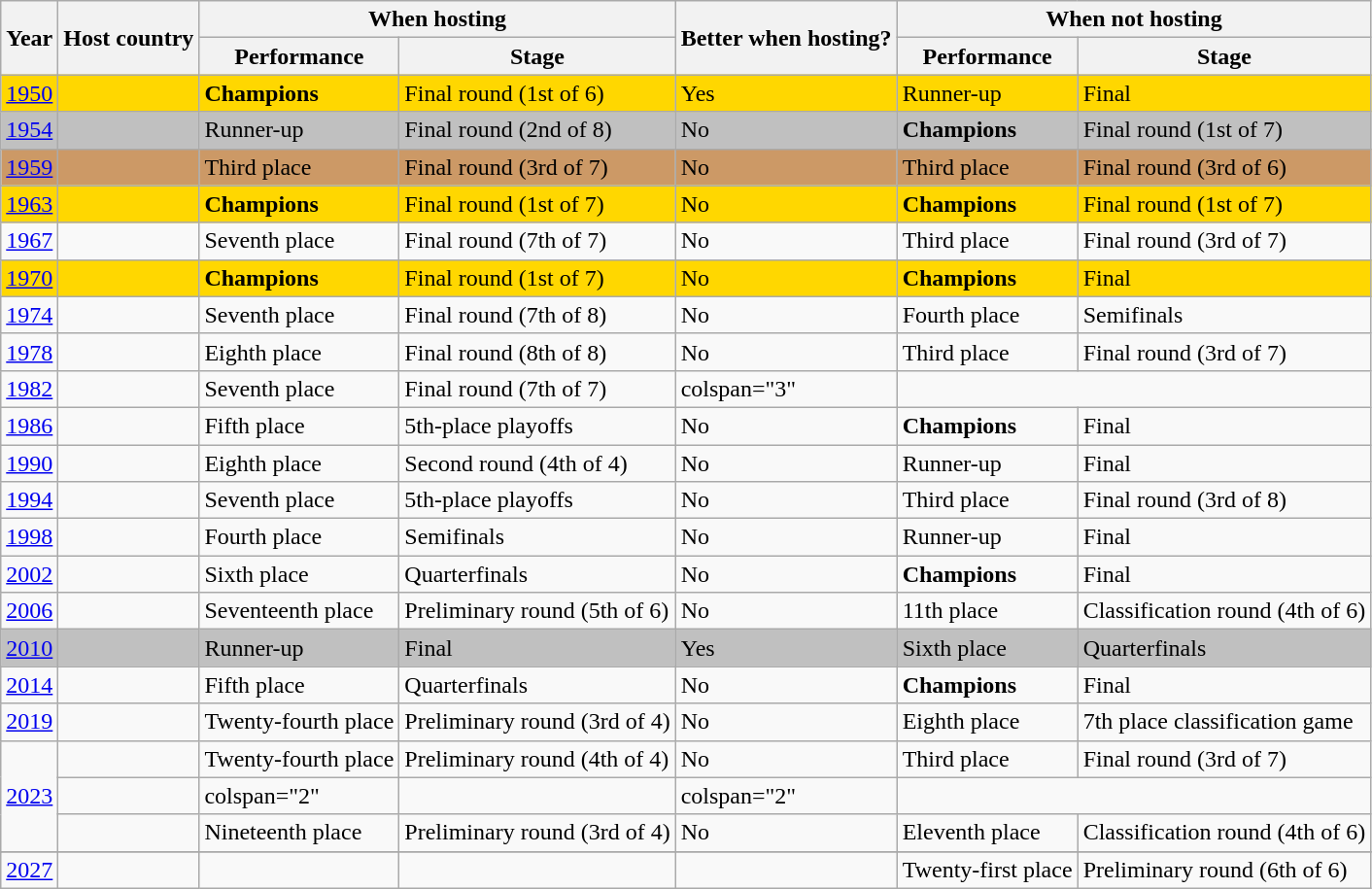<table class=wikitable>
<tr>
<th rowspan=2>Year</th>
<th rowspan=2>Host country</th>
<th colspan=2>When hosting</th>
<th rowspan="2">Better when hosting?</th>
<th colspan="2">When not hosting</th>
</tr>
<tr>
<th>Performance</th>
<th>Stage</th>
<th>Performance</th>
<th>Stage</th>
</tr>
<tr bgcolor=gold>
<td><a href='#'>1950</a></td>
<td></td>
<td><strong>Champions</strong></td>
<td>Final round (1st of 6)</td>
<td>Yes</td>
<td>Runner-up</td>
<td>Final</td>
</tr>
<tr bgcolor=silver>
<td><a href='#'>1954</a></td>
<td></td>
<td>Runner-up</td>
<td>Final round (2nd of 8)</td>
<td>No</td>
<td><strong>Champions</strong></td>
<td>Final round (1st of 7)</td>
</tr>
<tr bgcolor="#cc9966">
<td><a href='#'>1959</a></td>
<td></td>
<td>Third place</td>
<td>Final round (3rd of 7)</td>
<td>No</td>
<td>Third place</td>
<td>Final round (3rd of 6)</td>
</tr>
<tr bgcolor=gold>
<td><a href='#'>1963</a></td>
<td></td>
<td><strong>Champions</strong></td>
<td>Final round (1st of 7)</td>
<td>No</td>
<td><strong>Champions</strong></td>
<td>Final round (1st of 7)</td>
</tr>
<tr>
<td><a href='#'>1967</a></td>
<td></td>
<td>Seventh place</td>
<td>Final round (7th of 7)</td>
<td>No</td>
<td>Third place</td>
<td>Final round (3rd of 7)</td>
</tr>
<tr bgcolor=gold>
<td><a href='#'>1970</a></td>
<td></td>
<td><strong>Champions</strong></td>
<td>Final round (1st of 7)</td>
<td>No</td>
<td><strong>Champions</strong></td>
<td>Final</td>
</tr>
<tr>
<td><a href='#'>1974</a></td>
<td></td>
<td>Seventh place</td>
<td>Final round (7th of 8)</td>
<td>No</td>
<td>Fourth place</td>
<td>Semifinals</td>
</tr>
<tr>
<td><a href='#'>1978</a></td>
<td></td>
<td>Eighth place</td>
<td>Final round (8th of 8)</td>
<td>No</td>
<td>Third place</td>
<td>Final round (3rd of 7)</td>
</tr>
<tr>
<td><a href='#'>1982</a></td>
<td></td>
<td>Seventh place</td>
<td>Final round (7th of 7)</td>
<td>colspan="3" </td>
</tr>
<tr>
<td><a href='#'>1986</a></td>
<td></td>
<td>Fifth place</td>
<td>5th-place playoffs</td>
<td>No</td>
<td><strong>Champions</strong></td>
<td>Final</td>
</tr>
<tr>
<td><a href='#'>1990</a></td>
<td></td>
<td>Eighth place</td>
<td>Second round (4th of 4)</td>
<td>No</td>
<td>Runner-up</td>
<td>Final</td>
</tr>
<tr>
<td><a href='#'>1994</a></td>
<td></td>
<td>Seventh place</td>
<td>5th-place playoffs</td>
<td>No</td>
<td>Third place</td>
<td>Final round (3rd of 8)</td>
</tr>
<tr>
<td><a href='#'>1998</a></td>
<td></td>
<td>Fourth place</td>
<td>Semifinals</td>
<td>No</td>
<td>Runner-up</td>
<td>Final</td>
</tr>
<tr>
<td><a href='#'>2002</a></td>
<td></td>
<td>Sixth place</td>
<td>Quarterfinals</td>
<td>No</td>
<td><strong>Champions</strong></td>
<td>Final</td>
</tr>
<tr>
<td><a href='#'>2006</a></td>
<td></td>
<td>Seventeenth place</td>
<td>Preliminary round (5th of 6)</td>
<td>No</td>
<td>11th place</td>
<td>Classification round (4th of 6)</td>
</tr>
<tr bgcolor=silver>
<td><a href='#'>2010</a></td>
<td></td>
<td>Runner-up</td>
<td>Final</td>
<td>Yes</td>
<td>Sixth place</td>
<td>Quarterfinals</td>
</tr>
<tr>
<td><a href='#'>2014</a></td>
<td></td>
<td>Fifth place</td>
<td>Quarterfinals</td>
<td>No</td>
<td><strong>Champions</strong></td>
<td>Final</td>
</tr>
<tr>
<td><a href='#'>2019</a></td>
<td></td>
<td>Twenty-fourth place</td>
<td>Preliminary round (3rd of 4)</td>
<td>No</td>
<td>Eighth place</td>
<td>7th place classification game</td>
</tr>
<tr>
<td rowspan=3><a href='#'>2023</a></td>
<td></td>
<td>Twenty-fourth place</td>
<td>Preliminary round (4th of 4)</td>
<td>No</td>
<td>Third place</td>
<td>Final round (3rd of 7)</td>
</tr>
<tr>
<td></td>
<td>colspan="2" </td>
<td><em></em></td>
<td>colspan="2" </td>
</tr>
<tr>
<td></td>
<td>Nineteenth place</td>
<td>Preliminary round (3rd of 4)</td>
<td>No</td>
<td>Eleventh place</td>
<td>Classification round (4th of 6)</td>
</tr>
<tr>
</tr>
<tr>
<td><a href='#'>2027</a></td>
<td></td>
<td rowspan=1></td>
<td></td>
<td></td>
<td>Twenty-first place</td>
<td>Preliminary round (6th of 6)</td>
</tr>
</table>
